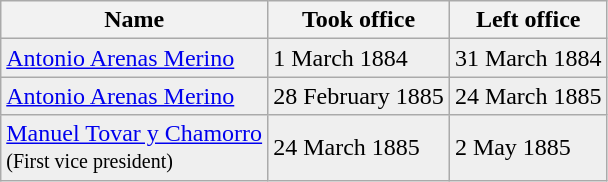<table class="wikitable">
<tr>
<th>Name</th>
<th>Took office</th>
<th>Left office</th>
</tr>
<tr bgcolor="efefef">
<td><a href='#'>Antonio Arenas Merino</a></td>
<td>1 March 1884</td>
<td>31 March 1884</td>
</tr>
<tr bgcolor="efefef">
<td><a href='#'>Antonio Arenas Merino</a></td>
<td>28 February 1885</td>
<td>24 March 1885</td>
</tr>
<tr bgcolor="efefef">
<td><a href='#'>Manuel Tovar y Chamorro</a><br><small>(First vice president)</small></td>
<td>24 March 1885</td>
<td>2 May 1885</td>
</tr>
</table>
